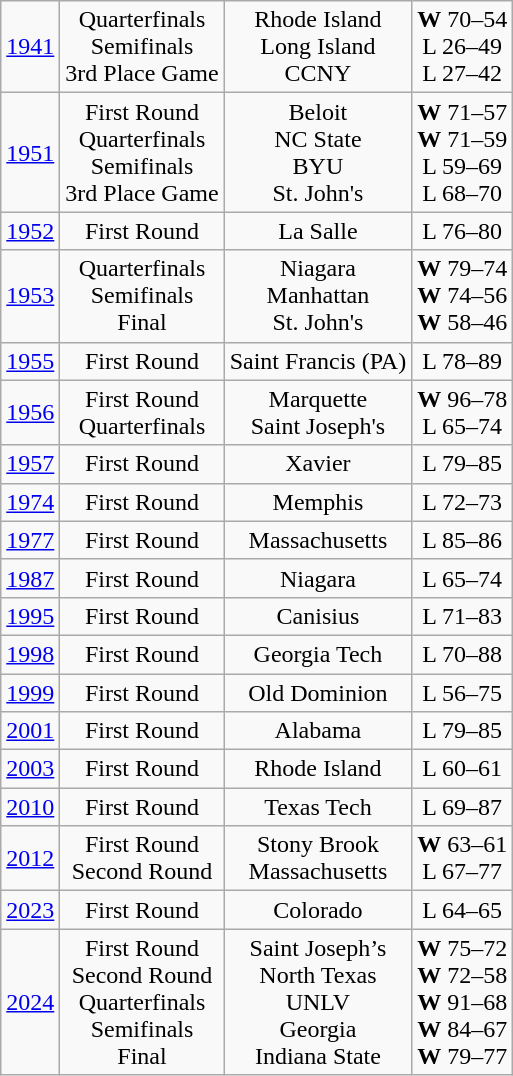<table class="wikitable">
<tr align="center">
<td><a href='#'>1941</a></td>
<td>Quarterfinals<br>Semifinals<br>3rd Place Game</td>
<td>Rhode Island<br>Long Island<br>CCNY</td>
<td><strong>W</strong> 70–54<br>L 26–49<br>L 27–42</td>
</tr>
<tr align="center">
<td><a href='#'>1951</a></td>
<td>First Round<br>Quarterfinals<br>Semifinals<br>3rd Place Game</td>
<td>Beloit<br>NC State<br>BYU<br>St. John's</td>
<td><strong>W</strong> 71–57<br><strong>W</strong> 71–59<br>L 59–69<br>L 68–70</td>
</tr>
<tr align="center">
<td><a href='#'>1952</a></td>
<td>First Round</td>
<td>La Salle</td>
<td>L 76–80</td>
</tr>
<tr align="center">
<td><a href='#'>1953</a></td>
<td>Quarterfinals<br>Semifinals<br>Final</td>
<td>Niagara<br>Manhattan<br>St. John's</td>
<td><strong>W</strong> 79–74<br><strong>W</strong> 74–56<br><strong>W</strong> 58–46</td>
</tr>
<tr align="center">
<td><a href='#'>1955</a></td>
<td>First Round</td>
<td>Saint Francis (PA)</td>
<td>L 78–89</td>
</tr>
<tr align="center">
<td><a href='#'>1956</a></td>
<td>First Round<br>Quarterfinals</td>
<td>Marquette<br>Saint Joseph's</td>
<td><strong>W</strong> 96–78<br>L 65–74</td>
</tr>
<tr align="center">
<td><a href='#'>1957</a></td>
<td>First Round</td>
<td>Xavier</td>
<td>L 79–85</td>
</tr>
<tr align="center">
<td><a href='#'>1974</a></td>
<td>First Round</td>
<td>Memphis</td>
<td>L 72–73</td>
</tr>
<tr align="center">
<td><a href='#'>1977</a></td>
<td>First Round</td>
<td>Massachusetts</td>
<td>L 85–86</td>
</tr>
<tr align="center">
<td><a href='#'>1987</a></td>
<td>First Round</td>
<td>Niagara</td>
<td>L 65–74</td>
</tr>
<tr align="center">
<td><a href='#'>1995</a></td>
<td>First Round</td>
<td>Canisius</td>
<td>L 71–83</td>
</tr>
<tr align="center">
<td><a href='#'>1998</a></td>
<td>First Round</td>
<td>Georgia Tech</td>
<td>L 70–88</td>
</tr>
<tr align="center">
<td><a href='#'>1999</a></td>
<td>First Round</td>
<td>Old Dominion</td>
<td>L 56–75</td>
</tr>
<tr align="center">
<td><a href='#'>2001</a></td>
<td>First Round</td>
<td>Alabama</td>
<td>L 79–85</td>
</tr>
<tr align="center">
<td><a href='#'>2003</a></td>
<td>First Round</td>
<td>Rhode Island</td>
<td>L 60–61</td>
</tr>
<tr align="center">
<td><a href='#'>2010</a></td>
<td>First Round</td>
<td>Texas Tech</td>
<td>L 69–87</td>
</tr>
<tr align="center">
<td><a href='#'>2012</a></td>
<td>First Round<br>Second Round</td>
<td>Stony Brook<br>Massachusetts</td>
<td><strong>W</strong> 63–61<br>L 67–77</td>
</tr>
<tr align="center">
<td><a href='#'>2023</a></td>
<td>First Round</td>
<td>Colorado</td>
<td>L 64–65</td>
</tr>
<tr align="center">
<td><a href='#'>2024</a></td>
<td>First Round<br>Second Round<br>Quarterfinals<br>Semifinals<br>Final</td>
<td>Saint Joseph’s<br>North Texas<br>UNLV<br>Georgia<br>Indiana State</td>
<td><strong>W</strong> 75–72<br><strong>W</strong> 72–58<br><strong>W</strong> 91–68<br><strong>W</strong> 84–67<br><strong>W</strong> 79–77</td>
</tr>
</table>
